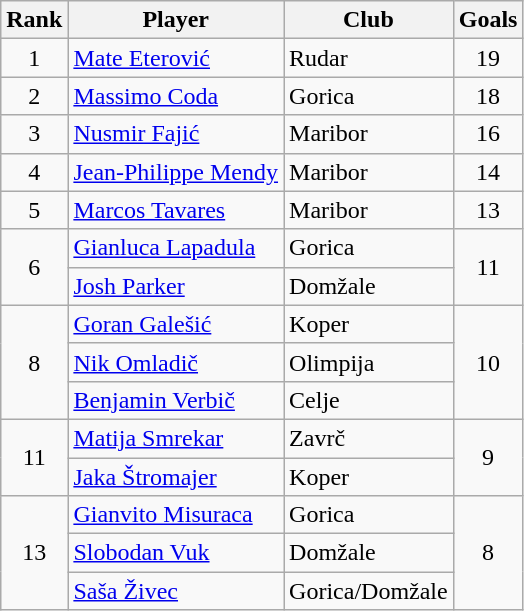<table class="wikitable" style="text-align:center">
<tr>
<th>Rank</th>
<th>Player</th>
<th>Club</th>
<th>Goals</th>
</tr>
<tr>
<td rowspan="1">1</td>
<td align="left"> <a href='#'>Mate Eterović</a></td>
<td align="left">Rudar</td>
<td rowspan="1">19</td>
</tr>
<tr>
<td rowspan="1">2</td>
<td align="left"> <a href='#'>Massimo Coda</a></td>
<td align="left">Gorica</td>
<td rowspan="1">18</td>
</tr>
<tr>
<td rowspan="1">3</td>
<td align="left"> <a href='#'>Nusmir Fajić</a></td>
<td align="left">Maribor</td>
<td rowspan="1">16</td>
</tr>
<tr>
<td rowspan="1">4</td>
<td align="left"> <a href='#'>Jean-Philippe Mendy</a></td>
<td align="left">Maribor</td>
<td rowspan="1">14</td>
</tr>
<tr>
<td rowspan="1">5</td>
<td align="left"> <a href='#'>Marcos Tavares</a></td>
<td align="left">Maribor</td>
<td rowspan="1">13</td>
</tr>
<tr>
<td rowspan="2">6</td>
<td align="left"> <a href='#'>Gianluca Lapadula</a></td>
<td align="left">Gorica</td>
<td rowspan="2">11</td>
</tr>
<tr>
<td align="left"> <a href='#'>Josh Parker</a></td>
<td align="left">Domžale</td>
</tr>
<tr>
<td rowspan="3">8</td>
<td align="left"> <a href='#'>Goran Galešić</a></td>
<td align="left">Koper</td>
<td rowspan="3">10</td>
</tr>
<tr>
<td align="left"> <a href='#'>Nik Omladič</a></td>
<td align="left">Olimpija</td>
</tr>
<tr>
<td align="left"> <a href='#'>Benjamin Verbič</a></td>
<td align="left">Celje</td>
</tr>
<tr>
<td rowspan="2">11</td>
<td align="left"> <a href='#'>Matija Smrekar</a></td>
<td align="left">Zavrč</td>
<td rowspan="2">9</td>
</tr>
<tr>
<td align="left"> <a href='#'>Jaka Štromajer</a></td>
<td align="left">Koper</td>
</tr>
<tr>
<td rowspan="3">13</td>
<td align="left"> <a href='#'>Gianvito Misuraca</a></td>
<td align="left">Gorica</td>
<td rowspan="3">8</td>
</tr>
<tr>
<td align="left"> <a href='#'>Slobodan Vuk</a></td>
<td align="left">Domžale</td>
</tr>
<tr>
<td align="left"> <a href='#'>Saša Živec</a></td>
<td align="left">Gorica/Domžale</td>
</tr>
</table>
